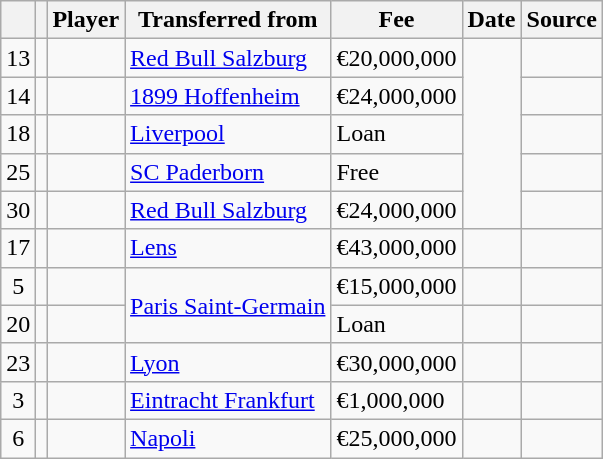<table class="wikitable plainrowheaders sortable">
<tr>
<th></th>
<th></th>
<th scope=col>Player</th>
<th>Transferred from</th>
<th !scope=col; style="width: 65px;">Fee</th>
<th scope=col>Date</th>
<th scope=col>Source</th>
</tr>
<tr>
<td align=center>13</td>
<td align=center></td>
<td></td>
<td> <a href='#'>Red Bull Salzburg</a></td>
<td>€20,000,000</td>
<td rowspan=5></td>
<td></td>
</tr>
<tr>
<td align=center>14</td>
<td align=center></td>
<td></td>
<td> <a href='#'>1899 Hoffenheim</a></td>
<td>€24,000,000</td>
<td></td>
</tr>
<tr>
<td align=center>18</td>
<td align=center></td>
<td></td>
<td> <a href='#'>Liverpool</a></td>
<td>Loan</td>
<td></td>
</tr>
<tr>
<td align=center>25</td>
<td align=center></td>
<td></td>
<td> <a href='#'>SC Paderborn</a></td>
<td>Free</td>
<td></td>
</tr>
<tr>
<td align=center>30</td>
<td align=center></td>
<td></td>
<td> <a href='#'>Red Bull Salzburg</a></td>
<td>€24,000,000</td>
<td></td>
</tr>
<tr>
<td align=center>17</td>
<td align=center></td>
<td></td>
<td> <a href='#'>Lens</a></td>
<td>€43,000,000</td>
<td></td>
<td></td>
</tr>
<tr>
<td align=center>5</td>
<td align=center></td>
<td></td>
<td rowspan="2"> <a href='#'>Paris Saint-Germain</a></td>
<td>€15,000,000</td>
<td></td>
<td></td>
</tr>
<tr>
<td align=center>20</td>
<td align=center></td>
<td></td>
<td>Loan</td>
<td></td>
<td></td>
</tr>
<tr>
<td align=center>23</td>
<td align=center></td>
<td></td>
<td> <a href='#'>Lyon</a></td>
<td>€30,000,000</td>
<td></td>
<td></td>
</tr>
<tr>
<td align=center>3</td>
<td align=center></td>
<td></td>
<td> <a href='#'>Eintracht Frankfurt</a></td>
<td>€1,000,000</td>
<td></td>
<td></td>
</tr>
<tr>
<td align=center>6</td>
<td align=center></td>
<td></td>
<td> <a href='#'>Napoli</a></td>
<td>€25,000,000</td>
<td></td>
<td></td>
</tr>
</table>
